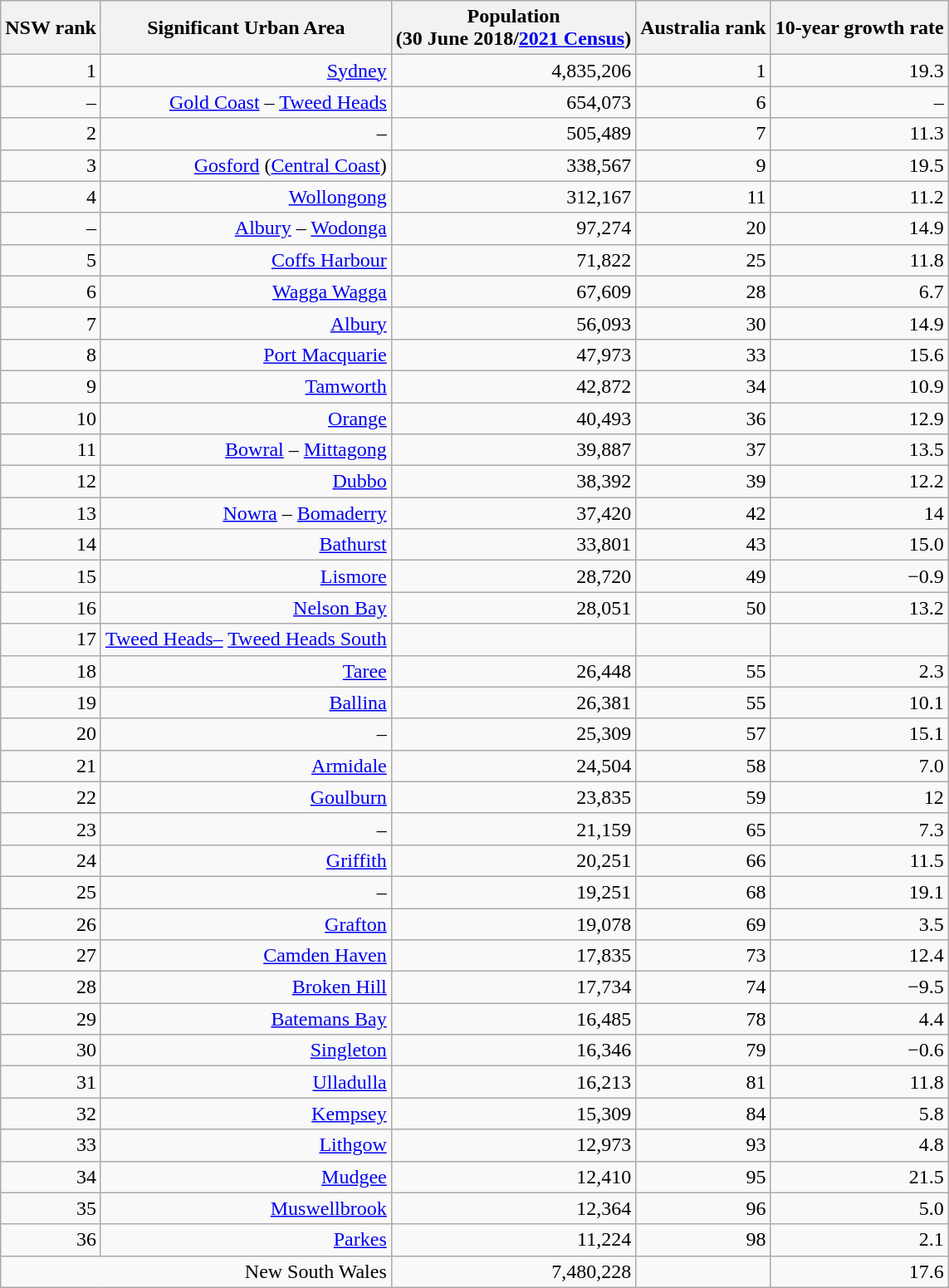<table class="wikitable sortable plainrowheaders" style="text-align:right">
<tr>
<th scope="col">NSW rank</th>
<th scope="col">Significant Urban Area</th>
<th scope="col">Population<br>(30 June 2018/<a href='#'>2021 Census</a>)</th>
<th scope="col">Australia rank</th>
<th scope="col">10-year growth rate</th>
</tr>
<tr>
<td scope="row">1</td>
<td><a href='#'>Sydney</a></td>
<td>4,835,206</td>
<td>1</td>
<td>19.3</td>
</tr>
<tr>
<td>–</td>
<td><a href='#'>Gold Coast</a> – <a href='#'>Tweed Heads</a></td>
<td>654,073</td>
<td>6</td>
<td>–</td>
</tr>
<tr>
<td scope="row">2</td>
<td> – </td>
<td>505,489</td>
<td>7</td>
<td>11.3</td>
</tr>
<tr>
<td scope="row">3</td>
<td><a href='#'>Gosford</a> (<a href='#'>Central Coast</a>)</td>
<td>338,567</td>
<td>9</td>
<td>19.5</td>
</tr>
<tr>
<td scope="row">4</td>
<td><a href='#'>Wollongong</a></td>
<td>312,167</td>
<td>11</td>
<td>11.2</td>
</tr>
<tr>
<td scope="row">–</td>
<td><a href='#'>Albury</a> – <a href='#'>Wodonga</a></td>
<td>97,274</td>
<td>20</td>
<td>14.9</td>
</tr>
<tr>
<td scope="row">5</td>
<td><a href='#'>Coffs Harbour</a></td>
<td>71,822</td>
<td>25</td>
<td>11.8</td>
</tr>
<tr>
<td scope="row">6</td>
<td><a href='#'>Wagga Wagga</a></td>
<td>67,609</td>
<td>28</td>
<td>6.7</td>
</tr>
<tr>
<td>7</td>
<td><a href='#'>Albury</a></td>
<td>56,093</td>
<td>30</td>
<td>14.9</td>
</tr>
<tr>
<td scope="row">8</td>
<td><a href='#'>Port Macquarie</a></td>
<td>47,973</td>
<td>33</td>
<td>15.6</td>
</tr>
<tr>
<td scope="row">9</td>
<td><a href='#'>Tamworth</a></td>
<td>42,872</td>
<td>34</td>
<td>10.9</td>
</tr>
<tr>
<td scope="row">10</td>
<td><a href='#'>Orange</a></td>
<td>40,493</td>
<td>36</td>
<td>12.9</td>
</tr>
<tr>
<td scope="row">11</td>
<td><a href='#'>Bowral</a> – <a href='#'>Mittagong</a></td>
<td>39,887</td>
<td>37</td>
<td>13.5</td>
</tr>
<tr>
<td scope="row">12</td>
<td><a href='#'>Dubbo</a></td>
<td>38,392</td>
<td>39</td>
<td>12.2</td>
</tr>
<tr>
<td scope="row">13</td>
<td><a href='#'>Nowra</a> – <a href='#'>Bomaderry</a></td>
<td>37,420</td>
<td>42</td>
<td>14</td>
</tr>
<tr>
<td scope="row">14</td>
<td><a href='#'>Bathurst</a></td>
<td>33,801</td>
<td>43</td>
<td>15.0</td>
</tr>
<tr>
<td scope="row">15</td>
<td><a href='#'>Lismore</a></td>
<td>28,720</td>
<td>49</td>
<td>−0.9</td>
</tr>
<tr>
<td scope="row">16</td>
<td><a href='#'>Nelson Bay</a></td>
<td>28,051</td>
<td>50</td>
<td>13.2</td>
</tr>
<tr>
<td>17</td>
<td><a href='#'>Tweed Heads–</a> <a href='#'>Tweed Heads South</a></td>
<td></td>
<td></td>
<td></td>
</tr>
<tr>
<td scope="row">18</td>
<td><a href='#'>Taree</a></td>
<td>26,448</td>
<td>55</td>
<td>2.3</td>
</tr>
<tr>
<td scope="row">19</td>
<td><a href='#'>Ballina</a></td>
<td>26,381</td>
<td>55</td>
<td>10.1</td>
</tr>
<tr>
<td scope="row">20</td>
<td> – </td>
<td>25,309</td>
<td>57</td>
<td>15.1</td>
</tr>
<tr>
<td scope="row">21</td>
<td><a href='#'>Armidale</a></td>
<td>24,504</td>
<td>58</td>
<td>7.0</td>
</tr>
<tr>
<td scope="row">22</td>
<td><a href='#'>Goulburn</a></td>
<td>23,835</td>
<td>59</td>
<td>12</td>
</tr>
<tr>
<td scope="row">23</td>
<td> – </td>
<td>21,159</td>
<td>65</td>
<td>7.3</td>
</tr>
<tr>
<td scope="row">24</td>
<td><a href='#'>Griffith</a></td>
<td>20,251</td>
<td>66</td>
<td>11.5</td>
</tr>
<tr>
<td scope="row">25</td>
<td> – </td>
<td>19,251</td>
<td>68</td>
<td>19.1</td>
</tr>
<tr>
<td scope="row">26</td>
<td><a href='#'>Grafton</a></td>
<td>19,078</td>
<td>69</td>
<td>3.5</td>
</tr>
<tr>
<td scope="row">27</td>
<td><a href='#'>Camden Haven</a></td>
<td>17,835</td>
<td>73</td>
<td>12.4</td>
</tr>
<tr>
<td scope="row">28</td>
<td><a href='#'>Broken Hill</a></td>
<td>17,734</td>
<td>74</td>
<td>−9.5</td>
</tr>
<tr>
<td scope="row">29</td>
<td><a href='#'>Batemans Bay</a></td>
<td>16,485</td>
<td>78</td>
<td>4.4</td>
</tr>
<tr>
<td scope="row">30</td>
<td><a href='#'>Singleton</a></td>
<td>16,346</td>
<td>79</td>
<td>−0.6</td>
</tr>
<tr>
<td scope="row">31</td>
<td><a href='#'>Ulladulla</a></td>
<td>16,213</td>
<td>81</td>
<td>11.8</td>
</tr>
<tr>
<td scope="row">32</td>
<td><a href='#'>Kempsey</a></td>
<td>15,309</td>
<td>84</td>
<td>5.8</td>
</tr>
<tr>
<td scope="row">33</td>
<td><a href='#'>Lithgow</a></td>
<td>12,973</td>
<td>93</td>
<td>4.8</td>
</tr>
<tr>
<td scope="row">34</td>
<td><a href='#'>Mudgee</a></td>
<td>12,410</td>
<td>95</td>
<td>21.5</td>
</tr>
<tr>
<td scope="row">35</td>
<td><a href='#'>Muswellbrook</a></td>
<td>12,364</td>
<td>96</td>
<td>5.0</td>
</tr>
<tr>
<td scope="row">36</td>
<td><a href='#'>Parkes</a></td>
<td>11,224</td>
<td>98</td>
<td>2.1</td>
</tr>
<tr>
<td scope="row" colspan="2">New South Wales</td>
<td>7,480,228</td>
<td></td>
<td>17.6</td>
</tr>
</table>
